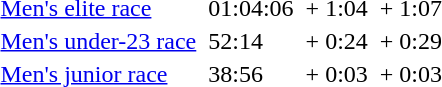<table>
<tr>
<td><a href='#'>Men's elite race</a> <br></td>
<td></td>
<td>01:04:06</td>
<td></td>
<td>+ 1:04</td>
<td></td>
<td>+ 1:07</td>
</tr>
<tr>
<td><a href='#'>Men's under-23 race</a> <br></td>
<td></td>
<td>52:14</td>
<td></td>
<td>+ 0:24</td>
<td></td>
<td>+ 0:29</td>
</tr>
<tr>
<td><a href='#'>Men's junior race</a> <br></td>
<td></td>
<td>38:56</td>
<td></td>
<td>+ 0:03</td>
<td></td>
<td>+ 0:03</td>
</tr>
</table>
